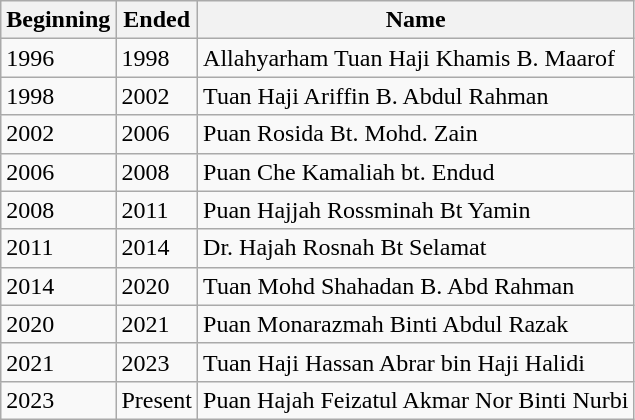<table class="wikitable">
<tr>
<th>Beginning</th>
<th>Ended</th>
<th>Name</th>
</tr>
<tr>
<td>1996</td>
<td>1998</td>
<td>Allahyarham Tuan Haji Khamis B. Maarof</td>
</tr>
<tr>
<td>1998</td>
<td>2002</td>
<td>Tuan Haji Ariffin B. Abdul Rahman</td>
</tr>
<tr>
<td>2002</td>
<td>2006</td>
<td>Puan Rosida Bt. Mohd. Zain</td>
</tr>
<tr>
<td>2006</td>
<td>2008</td>
<td>Puan Che Kamaliah bt. Endud</td>
</tr>
<tr>
<td>2008</td>
<td>2011</td>
<td>Puan Hajjah Rossminah Bt Yamin</td>
</tr>
<tr>
<td>2011</td>
<td>2014</td>
<td>Dr. Hajah Rosnah Bt Selamat</td>
</tr>
<tr>
<td>2014</td>
<td>2020</td>
<td>Tuan Mohd Shahadan B. Abd Rahman</td>
</tr>
<tr>
<td>2020</td>
<td>2021</td>
<td>Puan Monarazmah Binti Abdul Razak</td>
</tr>
<tr>
<td>2021</td>
<td>2023</td>
<td>Tuan Haji Hassan Abrar bin Haji Halidi</td>
</tr>
<tr>
<td>2023</td>
<td>Present</td>
<td>Puan Hajah Feizatul Akmar Nor Binti Nurbi</td>
</tr>
</table>
